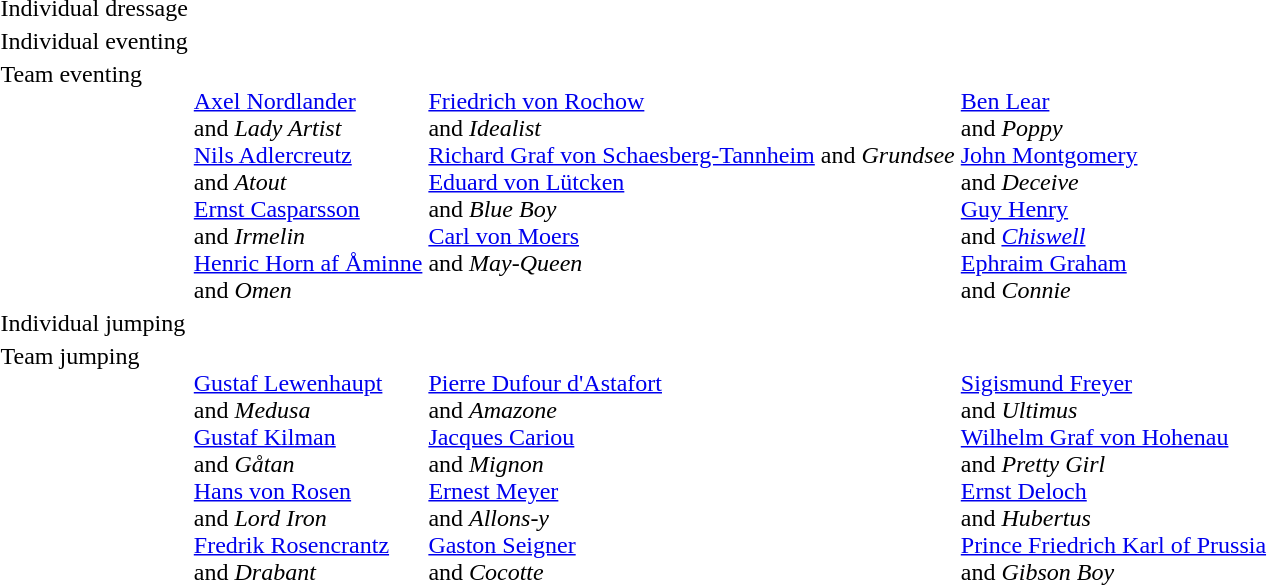<table>
<tr valign="top">
<td>Individual dressage <br></td>
<td></td>
<td></td>
<td></td>
</tr>
<tr valign="top">
<td>Individual eventing <br></td>
<td></td>
<td></td>
<td></td>
</tr>
<tr valign="top">
<td>Team eventing<br></td>
<td> <br> <a href='#'>Axel Nordlander</a> <br> and <em>Lady Artist</em> <br> <a href='#'>Nils Adlercreutz</a> <br> and <em>Atout</em> <br> <a href='#'>Ernst Casparsson</a> <br> and <em>Irmelin</em> <br> <a href='#'>Henric Horn af Åminne</a> <br> and <em>Omen</em></td>
<td> <br> <a href='#'>Friedrich von Rochow</a> <br> and <em>Idealist</em> <br> <a href='#'>Richard Graf von Schaesberg-Tannheim</a> and <em>Grundsee</em> <br> <a href='#'>Eduard von Lütcken</a> <br> and <em>Blue Boy</em> <br> <a href='#'>Carl von Moers</a> <br> and <em>May-Queen</em></td>
<td> <br> <a href='#'>Ben Lear</a> <br> and <em>Poppy</em> <br> <a href='#'>John Montgomery</a> <br> and <em>Deceive</em> <br> <a href='#'>Guy Henry</a> <br> and <em><a href='#'>Chiswell</a></em> <br> <a href='#'>Ephraim Graham</a> <br> and <em>Connie</em></td>
</tr>
<tr valign="top">
<td>Individual jumping<br></td>
<td></td>
<td></td>
<td></td>
</tr>
<tr valign="top">
<td>Team jumping <br></td>
<td> <br> <a href='#'>Gustaf Lewenhaupt</a> <br> and <em>Medusa</em> <br> <a href='#'>Gustaf Kilman</a> <br> and <em>Gåtan</em> <br> <a href='#'>Hans von Rosen</a> <br> and <em>Lord Iron</em> <br> <a href='#'>Fredrik Rosencrantz</a> <br> and <em>Drabant</em></td>
<td> <br> <a href='#'>Pierre Dufour d'Astafort</a> <br> and <em>Amazone</em> <br> <a href='#'>Jacques Cariou</a> <br> and <em>Mignon</em> <br> <a href='#'>Ernest Meyer</a> <br> and <em>Allons-y</em> <br> <a href='#'>Gaston Seigner</a> <br> and <em>Cocotte</em></td>
<td> <br> <a href='#'>Sigismund Freyer</a> <br> and <em>Ultimus</em> <br> <a href='#'>Wilhelm Graf von Hohenau</a> <br> and <em>Pretty Girl</em> <br> <a href='#'>Ernst Deloch</a> <br> and <em>Hubertus</em> <br> <a href='#'>Prince Friedrich Karl of Prussia</a> <br> and <em>Gibson Boy</em></td>
</tr>
</table>
